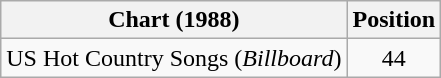<table class="wikitable">
<tr>
<th>Chart (1988)</th>
<th>Position</th>
</tr>
<tr>
<td>US Hot Country Songs (<em>Billboard</em>)</td>
<td align="center">44</td>
</tr>
</table>
